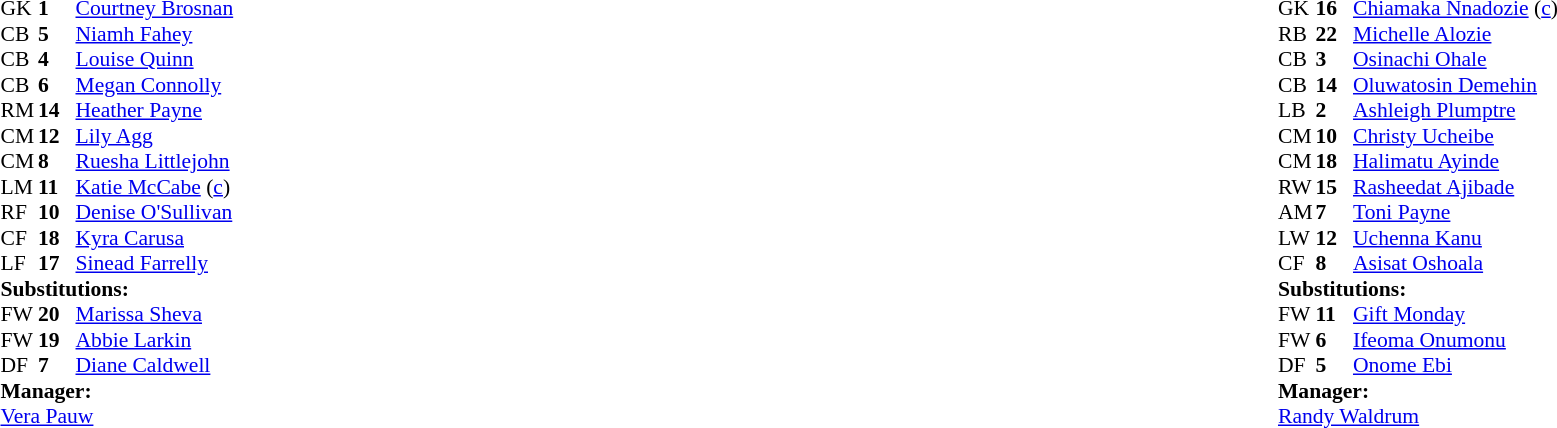<table width="100%">
<tr>
<td valign="top" width="40%"><br><table style="font-size:90%" cellspacing="0" cellpadding="0">
<tr>
<th width=25></th>
<th width=25></th>
</tr>
<tr>
<td>GK</td>
<td><strong>1</strong></td>
<td><a href='#'>Courtney Brosnan</a></td>
</tr>
<tr>
<td>CB</td>
<td><strong>5</strong></td>
<td><a href='#'>Niamh Fahey</a></td>
<td></td>
<td></td>
</tr>
<tr>
<td>CB</td>
<td><strong>4</strong></td>
<td><a href='#'>Louise Quinn</a></td>
</tr>
<tr>
<td>CB</td>
<td><strong>6</strong></td>
<td><a href='#'>Megan Connolly</a></td>
</tr>
<tr>
<td>RM</td>
<td><strong>14</strong></td>
<td><a href='#'>Heather Payne</a></td>
<td></td>
<td></td>
</tr>
<tr>
<td>CM</td>
<td><strong>12</strong></td>
<td><a href='#'>Lily Agg</a></td>
<td></td>
<td></td>
</tr>
<tr>
<td>CM</td>
<td><strong>8</strong></td>
<td><a href='#'>Ruesha Littlejohn</a></td>
</tr>
<tr>
<td>LM</td>
<td><strong>11</strong></td>
<td><a href='#'>Katie McCabe</a> (<a href='#'>c</a>)</td>
<td></td>
</tr>
<tr>
<td>RF</td>
<td><strong>10</strong></td>
<td><a href='#'>Denise O'Sullivan</a></td>
</tr>
<tr>
<td>CF</td>
<td><strong>18</strong></td>
<td><a href='#'>Kyra Carusa</a></td>
</tr>
<tr>
<td>LF</td>
<td><strong>17</strong></td>
<td><a href='#'>Sinead Farrelly</a></td>
</tr>
<tr>
<td colspan=3><strong>Substitutions:</strong></td>
</tr>
<tr>
<td>FW</td>
<td><strong>20</strong></td>
<td><a href='#'>Marissa Sheva</a></td>
<td></td>
<td></td>
</tr>
<tr>
<td>FW</td>
<td><strong>19</strong></td>
<td><a href='#'>Abbie Larkin</a></td>
<td></td>
<td></td>
</tr>
<tr>
<td>DF</td>
<td><strong>7</strong></td>
<td><a href='#'>Diane Caldwell</a></td>
<td></td>
<td></td>
</tr>
<tr>
<td colspan=3><strong>Manager:</strong></td>
</tr>
<tr>
<td colspan=3> <a href='#'>Vera Pauw</a></td>
</tr>
</table>
</td>
<td valign="top"></td>
<td valign="top" width="50%"><br><table style="font-size:90%; margin:auto" cellspacing="0" cellpadding="0">
<tr>
<th width=25></th>
<th width=25></th>
</tr>
<tr>
<td>GK</td>
<td><strong>16</strong></td>
<td><a href='#'>Chiamaka Nnadozie</a> (<a href='#'>c</a>)</td>
</tr>
<tr>
<td>RB</td>
<td><strong>22</strong></td>
<td><a href='#'>Michelle Alozie</a></td>
</tr>
<tr>
<td>CB</td>
<td><strong>3</strong></td>
<td><a href='#'>Osinachi Ohale</a></td>
</tr>
<tr>
<td>CB</td>
<td><strong>14</strong></td>
<td><a href='#'>Oluwatosin Demehin</a></td>
<td></td>
<td></td>
</tr>
<tr>
<td>LB</td>
<td><strong>2</strong></td>
<td><a href='#'>Ashleigh Plumptre</a></td>
</tr>
<tr>
<td>CM</td>
<td><strong>10</strong></td>
<td><a href='#'>Christy Ucheibe</a></td>
</tr>
<tr>
<td>CM</td>
<td><strong>18</strong></td>
<td><a href='#'>Halimatu Ayinde</a></td>
</tr>
<tr>
<td>RW</td>
<td><strong>15</strong></td>
<td><a href='#'>Rasheedat Ajibade</a></td>
</tr>
<tr>
<td>AM</td>
<td><strong>7</strong></td>
<td><a href='#'>Toni Payne</a></td>
</tr>
<tr>
<td>LW</td>
<td><strong>12</strong></td>
<td><a href='#'>Uchenna Kanu</a></td>
<td></td>
<td></td>
</tr>
<tr>
<td>CF</td>
<td><strong>8</strong></td>
<td><a href='#'>Asisat Oshoala</a></td>
<td></td>
<td></td>
</tr>
<tr>
<td colspan=3><strong>Substitutions:</strong></td>
</tr>
<tr>
<td>FW</td>
<td><strong>11</strong></td>
<td><a href='#'>Gift Monday</a></td>
<td></td>
<td></td>
</tr>
<tr>
<td>FW</td>
<td><strong>6</strong></td>
<td><a href='#'>Ifeoma Onumonu</a></td>
<td></td>
<td></td>
</tr>
<tr>
<td>DF</td>
<td><strong>5</strong></td>
<td><a href='#'>Onome Ebi</a></td>
<td></td>
<td></td>
</tr>
<tr>
<td colspan=3><strong>Manager:</strong></td>
</tr>
<tr>
<td colspan=3> <a href='#'>Randy Waldrum</a></td>
</tr>
</table>
</td>
</tr>
</table>
